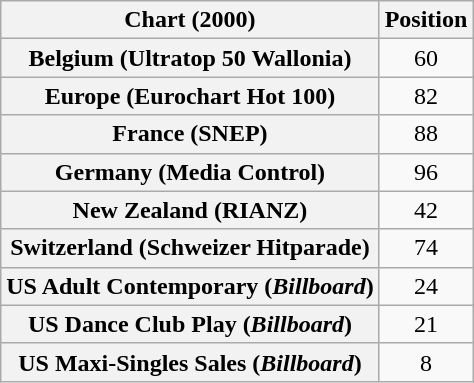<table class="wikitable sortable plainrowheaders" style="text-align:center">
<tr>
<th>Chart (2000)</th>
<th>Position</th>
</tr>
<tr>
<th scope="row">Belgium (Ultratop 50 Wallonia)</th>
<td>60</td>
</tr>
<tr>
<th scope="row">Europe (Eurochart Hot 100)</th>
<td>82</td>
</tr>
<tr>
<th scope="row">France (SNEP)</th>
<td>88</td>
</tr>
<tr>
<th scope="row">Germany (Media Control)</th>
<td>96</td>
</tr>
<tr>
<th scope="row">New Zealand (RIANZ)</th>
<td>42</td>
</tr>
<tr>
<th scope="row">Switzerland (Schweizer Hitparade)</th>
<td>74</td>
</tr>
<tr>
<th scope="row">US Adult Contemporary (<em>Billboard</em>)</th>
<td>24</td>
</tr>
<tr>
<th scope="row">US Dance Club Play (<em>Billboard</em>)</th>
<td>21</td>
</tr>
<tr>
<th scope="row">US Maxi-Singles Sales (<em>Billboard</em>)</th>
<td>8</td>
</tr>
</table>
